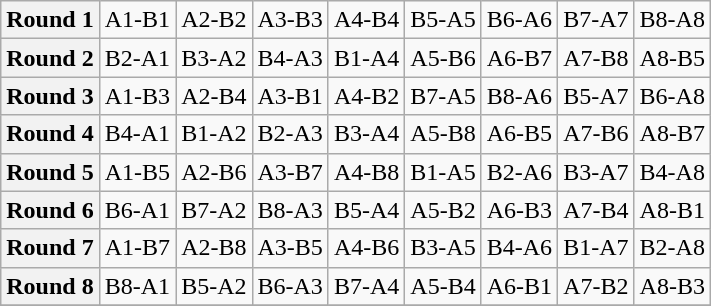<table class="wikitable">
<tr>
<th scope="row">Round 1</th>
<td>A1-B1</td>
<td>A2-B2</td>
<td>A3-B3</td>
<td>A4-B4</td>
<td>B5-A5</td>
<td>B6-A6</td>
<td>B7-A7</td>
<td>B8-A8</td>
</tr>
<tr>
<th scope="row">Round 2</th>
<td>B2-A1</td>
<td>B3-A2</td>
<td>B4-A3</td>
<td>B1-A4</td>
<td>A5-B6</td>
<td>A6-B7</td>
<td>A7-B8</td>
<td>A8-B5</td>
</tr>
<tr>
<th scope="row">Round 3</th>
<td>A1-B3</td>
<td>A2-B4</td>
<td>A3-B1</td>
<td>A4-B2</td>
<td>B7-A5</td>
<td>B8-A6</td>
<td>B5-A7</td>
<td>B6-A8</td>
</tr>
<tr>
<th scope="row">Round 4</th>
<td>B4-A1</td>
<td>B1-A2</td>
<td>B2-A3</td>
<td>B3-A4</td>
<td>A5-B8</td>
<td>A6-B5</td>
<td>A7-B6</td>
<td>A8-B7</td>
</tr>
<tr>
<th scope="row">Round 5</th>
<td>A1-B5</td>
<td>A2-B6</td>
<td>A3-B7</td>
<td>A4-B8</td>
<td>B1-A5</td>
<td>B2-A6</td>
<td>B3-A7</td>
<td>B4-A8</td>
</tr>
<tr>
<th scope="row">Round 6</th>
<td>B6-A1</td>
<td>B7-A2</td>
<td>B8-A3</td>
<td>B5-A4</td>
<td>A5-B2</td>
<td>A6-B3</td>
<td>A7-B4</td>
<td>A8-B1</td>
</tr>
<tr>
<th scope="row">Round 7</th>
<td>A1-B7</td>
<td>A2-B8</td>
<td>A3-B5</td>
<td>A4-B6</td>
<td>B3-A5</td>
<td>B4-A6</td>
<td>B1-A7</td>
<td>B2-A8</td>
</tr>
<tr>
<th scope="row">Round 8</th>
<td>B8-A1</td>
<td>B5-A2</td>
<td>B6-A3</td>
<td>B7-A4</td>
<td>A5-B4</td>
<td>A6-B1</td>
<td>A7-B2</td>
<td>A8-B3</td>
</tr>
<tr>
</tr>
</table>
